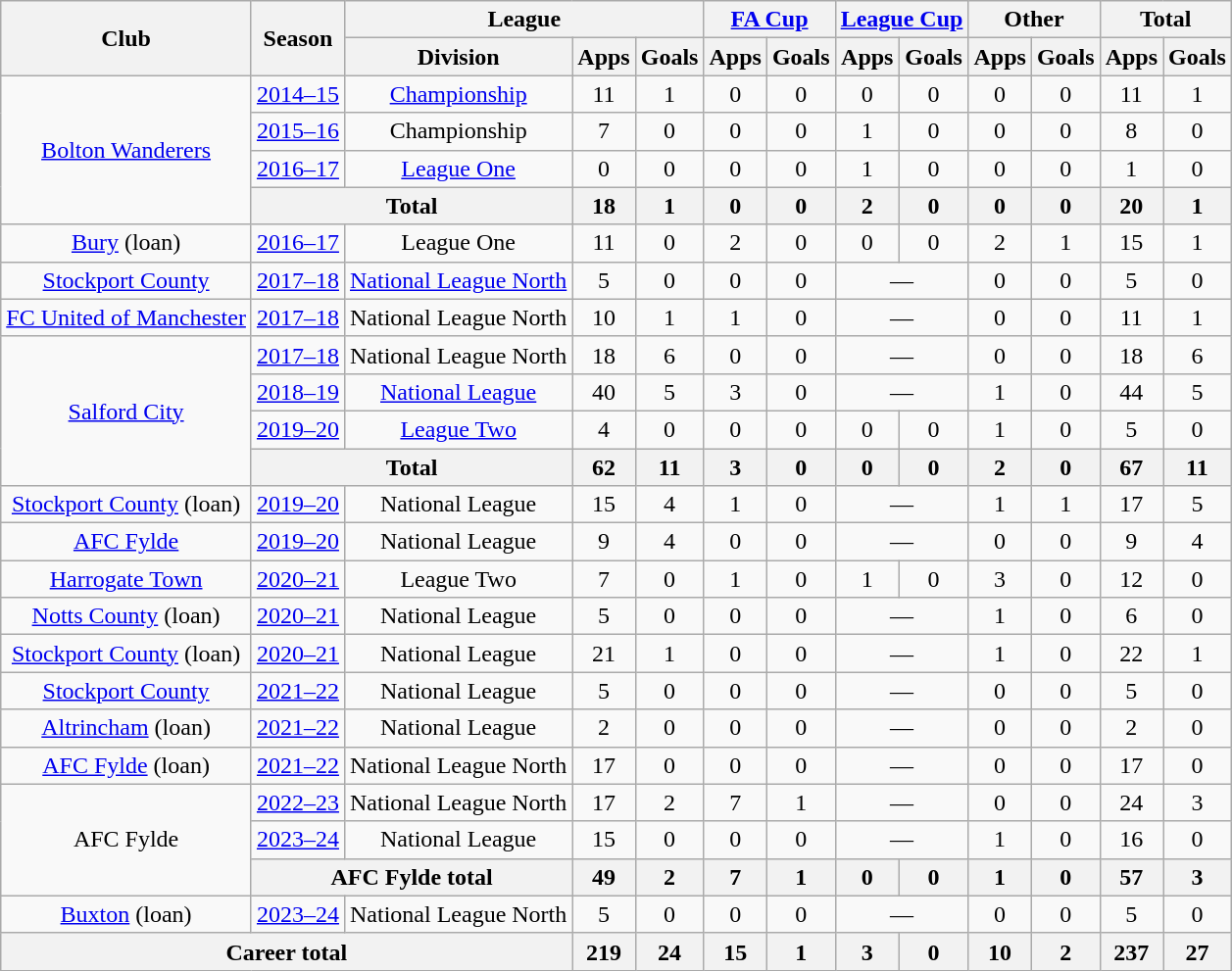<table class="wikitable" style="text-align:center">
<tr>
<th rowspan="2">Club</th>
<th rowspan="2">Season</th>
<th colspan="3">League</th>
<th colspan="2"><a href='#'>FA Cup</a></th>
<th colspan="2"><a href='#'>League Cup</a></th>
<th colspan="2">Other</th>
<th colspan="2">Total</th>
</tr>
<tr>
<th>Division</th>
<th>Apps</th>
<th>Goals</th>
<th>Apps</th>
<th>Goals</th>
<th>Apps</th>
<th>Goals</th>
<th>Apps</th>
<th>Goals</th>
<th>Apps</th>
<th>Goals</th>
</tr>
<tr>
<td rowspan="4"><a href='#'>Bolton Wanderers</a></td>
<td><a href='#'>2014–15</a></td>
<td><a href='#'>Championship</a></td>
<td>11</td>
<td>1</td>
<td>0</td>
<td>0</td>
<td>0</td>
<td>0</td>
<td>0</td>
<td>0</td>
<td>11</td>
<td>1</td>
</tr>
<tr>
<td><a href='#'>2015–16</a></td>
<td>Championship</td>
<td>7</td>
<td>0</td>
<td>0</td>
<td>0</td>
<td>1</td>
<td>0</td>
<td>0</td>
<td>0</td>
<td>8</td>
<td>0</td>
</tr>
<tr>
<td><a href='#'>2016–17</a></td>
<td><a href='#'>League One</a></td>
<td>0</td>
<td>0</td>
<td>0</td>
<td>0</td>
<td>1</td>
<td>0</td>
<td>0</td>
<td>0</td>
<td>1</td>
<td>0</td>
</tr>
<tr>
<th colspan="2">Total</th>
<th>18</th>
<th>1</th>
<th>0</th>
<th>0</th>
<th>2</th>
<th>0</th>
<th>0</th>
<th>0</th>
<th>20</th>
<th>1</th>
</tr>
<tr>
<td><a href='#'>Bury</a> (loan)</td>
<td><a href='#'>2016–17</a></td>
<td>League One</td>
<td>11</td>
<td>0</td>
<td>2</td>
<td>0</td>
<td>0</td>
<td>0</td>
<td>2</td>
<td>1</td>
<td>15</td>
<td>1</td>
</tr>
<tr>
<td><a href='#'>Stockport County</a></td>
<td><a href='#'>2017–18</a></td>
<td><a href='#'>National League North</a></td>
<td>5</td>
<td>0</td>
<td>0</td>
<td>0</td>
<td colspan="2">—</td>
<td>0</td>
<td>0</td>
<td>5</td>
<td>0</td>
</tr>
<tr>
<td><a href='#'>FC United of Manchester</a></td>
<td><a href='#'>2017–18</a></td>
<td>National League North</td>
<td>10</td>
<td>1</td>
<td>1</td>
<td>0</td>
<td colspan="2">—</td>
<td>0</td>
<td>0</td>
<td>11</td>
<td>1</td>
</tr>
<tr>
<td rowspan="4"><a href='#'>Salford City</a></td>
<td><a href='#'>2017–18</a></td>
<td>National League North</td>
<td>18</td>
<td>6</td>
<td>0</td>
<td>0</td>
<td colspan="2">—</td>
<td>0</td>
<td>0</td>
<td>18</td>
<td>6</td>
</tr>
<tr>
<td><a href='#'>2018–19</a></td>
<td><a href='#'>National League</a></td>
<td>40</td>
<td>5</td>
<td>3</td>
<td>0</td>
<td colspan="2">—</td>
<td>1</td>
<td>0</td>
<td>44</td>
<td>5</td>
</tr>
<tr>
<td><a href='#'>2019–20</a></td>
<td><a href='#'>League Two</a></td>
<td>4</td>
<td>0</td>
<td>0</td>
<td>0</td>
<td>0</td>
<td>0</td>
<td>1</td>
<td>0</td>
<td>5</td>
<td>0</td>
</tr>
<tr>
<th colspan="2">Total</th>
<th>62</th>
<th>11</th>
<th>3</th>
<th>0</th>
<th>0</th>
<th>0</th>
<th>2</th>
<th>0</th>
<th>67</th>
<th>11</th>
</tr>
<tr>
<td><a href='#'>Stockport County</a> (loan)</td>
<td><a href='#'>2019–20</a></td>
<td>National League</td>
<td>15</td>
<td>4</td>
<td>1</td>
<td>0</td>
<td colspan="2">—</td>
<td>1</td>
<td>1</td>
<td>17</td>
<td>5</td>
</tr>
<tr>
<td><a href='#'>AFC Fylde</a></td>
<td><a href='#'>2019–20</a></td>
<td>National League</td>
<td>9</td>
<td>4</td>
<td>0</td>
<td>0</td>
<td colspan="2">—</td>
<td>0</td>
<td>0</td>
<td>9</td>
<td>4</td>
</tr>
<tr>
<td><a href='#'>Harrogate Town</a></td>
<td><a href='#'>2020–21</a></td>
<td>League Two</td>
<td>7</td>
<td>0</td>
<td>1</td>
<td>0</td>
<td>1</td>
<td>0</td>
<td>3</td>
<td>0</td>
<td>12</td>
<td>0</td>
</tr>
<tr>
<td><a href='#'>Notts County</a> (loan)</td>
<td><a href='#'>2020–21</a></td>
<td>National League</td>
<td>5</td>
<td>0</td>
<td>0</td>
<td>0</td>
<td colspan="2">—</td>
<td>1</td>
<td>0</td>
<td>6</td>
<td>0</td>
</tr>
<tr>
<td><a href='#'>Stockport County</a> (loan)</td>
<td><a href='#'>2020–21</a></td>
<td>National League</td>
<td>21</td>
<td>1</td>
<td>0</td>
<td>0</td>
<td colspan="2">—</td>
<td>1</td>
<td>0</td>
<td>22</td>
<td>1</td>
</tr>
<tr>
<td><a href='#'>Stockport County</a></td>
<td><a href='#'>2021–22</a></td>
<td>National League</td>
<td>5</td>
<td>0</td>
<td>0</td>
<td>0</td>
<td colspan="2">—</td>
<td>0</td>
<td>0</td>
<td>5</td>
<td>0</td>
</tr>
<tr>
<td><a href='#'>Altrincham</a> (loan)</td>
<td><a href='#'>2021–22</a></td>
<td>National League</td>
<td>2</td>
<td>0</td>
<td>0</td>
<td>0</td>
<td colspan="2">—</td>
<td>0</td>
<td>0</td>
<td>2</td>
<td>0</td>
</tr>
<tr>
<td><a href='#'>AFC Fylde</a> (loan)</td>
<td><a href='#'>2021–22</a></td>
<td>National League North</td>
<td>17</td>
<td>0</td>
<td>0</td>
<td>0</td>
<td colspan="2">—</td>
<td>0</td>
<td>0</td>
<td>17</td>
<td>0</td>
</tr>
<tr>
<td rowspan="3">AFC Fylde</td>
<td><a href='#'>2022–23</a></td>
<td>National League North</td>
<td>17</td>
<td>2</td>
<td>7</td>
<td>1</td>
<td colspan="2">—</td>
<td>0</td>
<td>0</td>
<td>24</td>
<td>3</td>
</tr>
<tr>
<td><a href='#'>2023–24</a></td>
<td>National League</td>
<td>15</td>
<td>0</td>
<td>0</td>
<td>0</td>
<td colspan="2">—</td>
<td>1</td>
<td>0</td>
<td>16</td>
<td>0</td>
</tr>
<tr>
<th colspan="2">AFC Fylde total</th>
<th>49</th>
<th>2</th>
<th>7</th>
<th>1</th>
<th>0</th>
<th>0</th>
<th>1</th>
<th>0</th>
<th>57</th>
<th>3</th>
</tr>
<tr>
<td><a href='#'>Buxton</a> (loan)</td>
<td><a href='#'>2023–24</a></td>
<td>National League North</td>
<td>5</td>
<td>0</td>
<td>0</td>
<td>0</td>
<td colspan="2">—</td>
<td>0</td>
<td>0</td>
<td>5</td>
<td>0</td>
</tr>
<tr>
<th colspan="3">Career total</th>
<th>219</th>
<th>24</th>
<th>15</th>
<th>1</th>
<th>3</th>
<th>0</th>
<th>10</th>
<th>2</th>
<th>237</th>
<th>27</th>
</tr>
</table>
